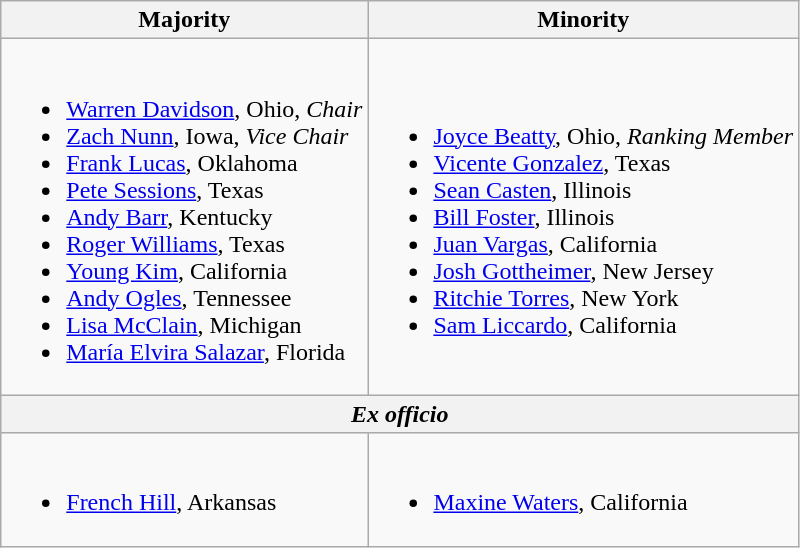<table class=wikitable>
<tr>
<th>Majority</th>
<th>Minority</th>
</tr>
<tr>
<td><br><ul><li><a href='#'>Warren Davidson</a>, Ohio, <em>Chair</em></li><li><a href='#'>Zach Nunn</a>, Iowa, <em>Vice Chair</em></li><li><a href='#'>Frank Lucas</a>, Oklahoma</li><li><a href='#'>Pete Sessions</a>, Texas</li><li><a href='#'>Andy Barr</a>, Kentucky</li><li><a href='#'>Roger Williams</a>, Texas</li><li><a href='#'>Young Kim</a>, California</li><li><a href='#'>Andy Ogles</a>, Tennessee</li><li><a href='#'>Lisa McClain</a>, Michigan</li><li><a href='#'>María Elvira Salazar</a>, Florida</li></ul></td>
<td><br><ul><li><a href='#'>Joyce Beatty</a>, Ohio, <em>Ranking Member</em></li><li><a href='#'>Vicente Gonzalez</a>, Texas</li><li><a href='#'>Sean Casten</a>, Illinois</li><li><a href='#'>Bill Foster</a>, Illinois</li><li><a href='#'>Juan Vargas</a>, California</li><li><a href='#'>Josh Gottheimer</a>, New Jersey</li><li><a href='#'>Ritchie Torres</a>, New York</li><li><a href='#'>Sam Liccardo</a>, California</li></ul></td>
</tr>
<tr>
<th colspan=2><em>Ex officio</em></th>
</tr>
<tr>
<td><br><ul><li><a href='#'>French Hill</a>, Arkansas</li></ul></td>
<td><br><ul><li><a href='#'>Maxine Waters</a>, California</li></ul></td>
</tr>
</table>
